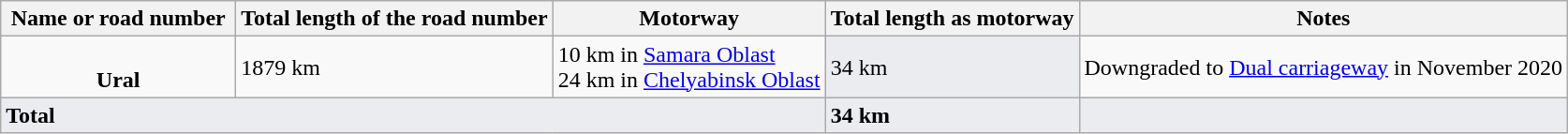<table class="wikitable sortable">
<tr>
<th style="width:15%">Name or road number</th>
<th>Total length of the road number</th>
<th>Motorway</th>
<th>Total length as motorway</th>
<th>Notes</th>
</tr>
<tr>
<td style="text-align:center"><br><strong>Ural</strong></td>
<td>1879 km</td>
<td>10 km in <a href='#'>Samara Oblast</a><br>24 km in <a href='#'>Chelyabinsk Oblast</a></td>
<td style="background: #eaecf0">34 km</td>
<td>Downgraded to <a href='#'>Dual carriageway</a> in November 2020</td>
</tr>
<tr>
<td colspan="3"style="background: #eaecf0"><strong>Total</strong></td>
<td style="background: #eaecf0"><strong>34 km</strong></td>
<td style="background: #eaecf0"></td>
</tr>
</table>
